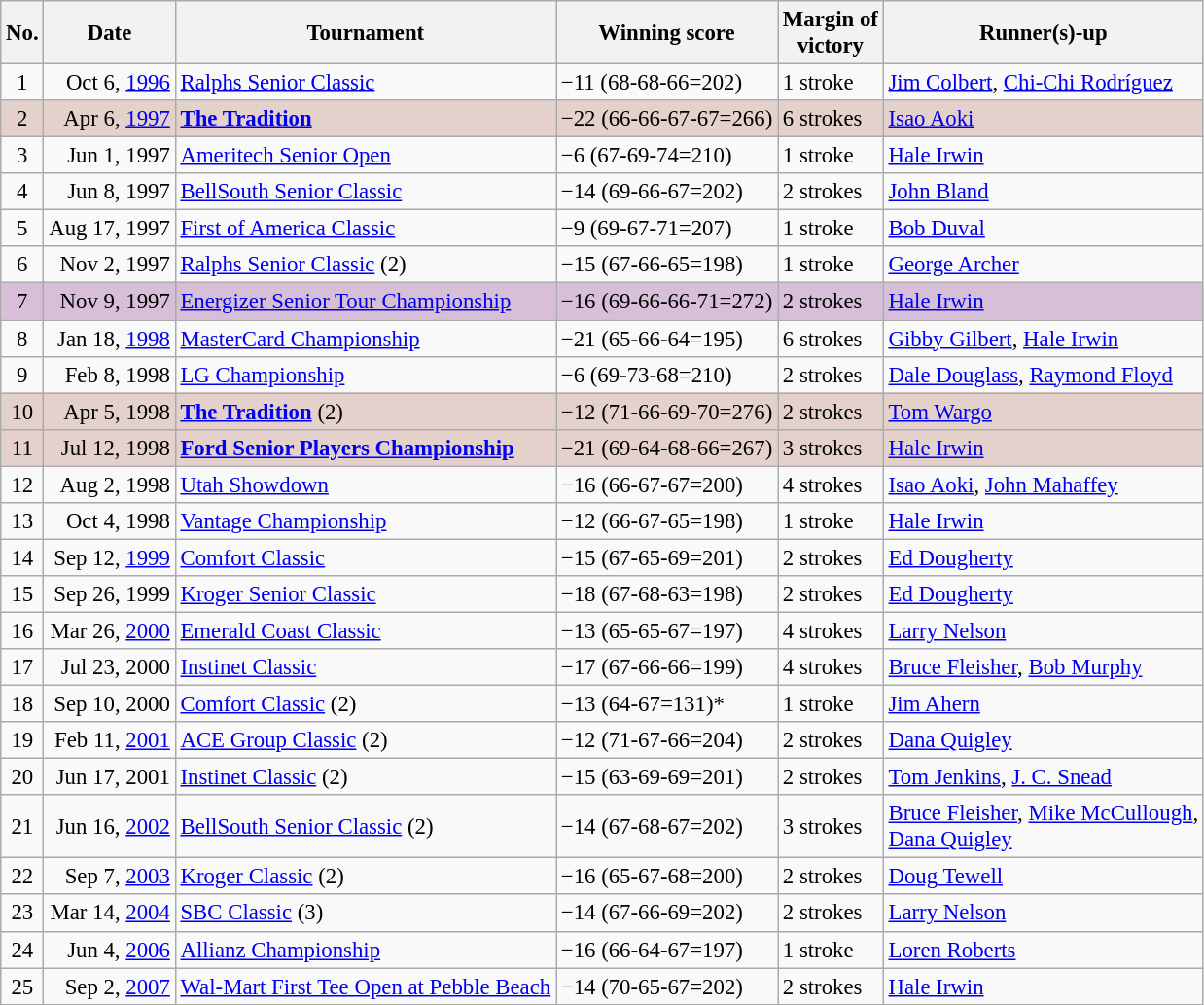<table class="wikitable" style="font-size:95%;">
<tr>
<th>No.</th>
<th>Date</th>
<th>Tournament</th>
<th>Winning score</th>
<th>Margin of<br>victory</th>
<th>Runner(s)-up</th>
</tr>
<tr>
<td align=center>1</td>
<td align=right>Oct 6, <a href='#'>1996</a></td>
<td><a href='#'>Ralphs Senior Classic</a></td>
<td>−11 (68-68-66=202)</td>
<td>1 stroke</td>
<td> <a href='#'>Jim Colbert</a>,  <a href='#'>Chi-Chi Rodríguez</a></td>
</tr>
<tr style="background:#e5d1cb;">
<td align=center>2</td>
<td align=right>Apr 6, <a href='#'>1997</a></td>
<td><strong><a href='#'>The Tradition</a></strong></td>
<td>−22 (66-66-67-67=266)</td>
<td>6 strokes</td>
<td> <a href='#'>Isao Aoki</a></td>
</tr>
<tr>
<td align=center>3</td>
<td align=right>Jun 1, 1997</td>
<td><a href='#'>Ameritech Senior Open</a></td>
<td>−6 (67-69-74=210)</td>
<td>1 stroke</td>
<td> <a href='#'>Hale Irwin</a></td>
</tr>
<tr>
<td align=center>4</td>
<td align=right>Jun 8, 1997</td>
<td><a href='#'>BellSouth Senior Classic</a></td>
<td>−14 (69-66-67=202)</td>
<td>2 strokes</td>
<td> <a href='#'>John Bland</a></td>
</tr>
<tr>
<td align=center>5</td>
<td align=right>Aug 17, 1997</td>
<td><a href='#'>First of America Classic</a></td>
<td>−9 (69-67-71=207)</td>
<td>1 stroke</td>
<td> <a href='#'>Bob Duval</a></td>
</tr>
<tr>
<td align=center>6</td>
<td align=right>Nov 2, 1997</td>
<td><a href='#'>Ralphs Senior Classic</a> (2)</td>
<td>−15 (67-66-65=198)</td>
<td>1 stroke</td>
<td> <a href='#'>George Archer</a></td>
</tr>
<tr style="background:thistle;">
<td align=center>7</td>
<td align=right>Nov 9, 1997</td>
<td><a href='#'>Energizer Senior Tour Championship</a></td>
<td>−16 (69-66-66-71=272)</td>
<td>2 strokes</td>
<td> <a href='#'>Hale Irwin</a></td>
</tr>
<tr>
<td align=center>8</td>
<td align=right>Jan 18, <a href='#'>1998</a></td>
<td><a href='#'>MasterCard Championship</a></td>
<td>−21 (65-66-64=195)</td>
<td>6 strokes</td>
<td> <a href='#'>Gibby Gilbert</a>,  <a href='#'>Hale Irwin</a></td>
</tr>
<tr>
<td align=center>9</td>
<td align=right>Feb 8, 1998</td>
<td><a href='#'>LG Championship</a></td>
<td>−6 (69-73-68=210)</td>
<td>2 strokes</td>
<td> <a href='#'>Dale Douglass</a>,  <a href='#'>Raymond Floyd</a></td>
</tr>
<tr style="background:#e5d1cb;">
<td align=center>10</td>
<td align=right>Apr 5, 1998</td>
<td><strong><a href='#'>The Tradition</a></strong> (2)</td>
<td>−12 (71-66-69-70=276)</td>
<td>2 strokes</td>
<td> <a href='#'>Tom Wargo</a></td>
</tr>
<tr style="background:#e5d1cb;">
<td align=center>11</td>
<td align=right>Jul 12, 1998</td>
<td><strong><a href='#'>Ford Senior Players Championship</a></strong></td>
<td>−21 (69-64-68-66=267)</td>
<td>3 strokes</td>
<td> <a href='#'>Hale Irwin</a></td>
</tr>
<tr>
<td align=center>12</td>
<td align=right>Aug 2, 1998</td>
<td><a href='#'>Utah Showdown</a></td>
<td>−16 (66-67-67=200)</td>
<td>4 strokes</td>
<td> <a href='#'>Isao Aoki</a>,  <a href='#'>John Mahaffey</a></td>
</tr>
<tr>
<td align=center>13</td>
<td align=right>Oct 4, 1998</td>
<td><a href='#'>Vantage Championship</a></td>
<td>−12 (66-67-65=198)</td>
<td>1 stroke</td>
<td> <a href='#'>Hale Irwin</a></td>
</tr>
<tr>
<td align=center>14</td>
<td align=right>Sep 12, <a href='#'>1999</a></td>
<td><a href='#'>Comfort Classic</a></td>
<td>−15 (67-65-69=201)</td>
<td>2 strokes</td>
<td> <a href='#'>Ed Dougherty</a></td>
</tr>
<tr>
<td align=center>15</td>
<td align=right>Sep 26, 1999</td>
<td><a href='#'>Kroger Senior Classic</a></td>
<td>−18 (67-68-63=198)</td>
<td>2 strokes</td>
<td> <a href='#'>Ed Dougherty</a></td>
</tr>
<tr>
<td align=center>16</td>
<td align=right>Mar 26, <a href='#'>2000</a></td>
<td><a href='#'>Emerald Coast Classic</a></td>
<td>−13 (65-65-67=197)</td>
<td>4 strokes</td>
<td> <a href='#'>Larry Nelson</a></td>
</tr>
<tr>
<td align=center>17</td>
<td align=right>Jul 23, 2000</td>
<td><a href='#'>Instinet Classic</a></td>
<td>−17 (67-66-66=199)</td>
<td>4 strokes</td>
<td> <a href='#'>Bruce Fleisher</a>,  <a href='#'>Bob Murphy</a></td>
</tr>
<tr>
<td align=center>18</td>
<td align=right>Sep 10, 2000</td>
<td><a href='#'>Comfort Classic</a> (2)</td>
<td>−13 (64-67=131)*</td>
<td>1 stroke</td>
<td> <a href='#'>Jim Ahern</a></td>
</tr>
<tr>
<td align=center>19</td>
<td align=right>Feb 11, <a href='#'>2001</a></td>
<td><a href='#'>ACE Group Classic</a> (2)</td>
<td>−12 (71-67-66=204)</td>
<td>2 strokes</td>
<td> <a href='#'>Dana Quigley</a></td>
</tr>
<tr>
<td align=center>20</td>
<td align=right>Jun 17, 2001</td>
<td><a href='#'>Instinet Classic</a> (2)</td>
<td>−15 (63-69-69=201)</td>
<td>2 strokes</td>
<td> <a href='#'>Tom Jenkins</a>,  <a href='#'>J. C. Snead</a></td>
</tr>
<tr>
<td align=center>21</td>
<td align=right>Jun 16, <a href='#'>2002</a></td>
<td><a href='#'>BellSouth Senior Classic</a> (2)</td>
<td>−14 (67-68-67=202)</td>
<td>3 strokes</td>
<td> <a href='#'>Bruce Fleisher</a>,  <a href='#'>Mike McCullough</a>,<br> <a href='#'>Dana Quigley</a></td>
</tr>
<tr>
<td align=center>22</td>
<td align=right>Sep 7, <a href='#'>2003</a></td>
<td><a href='#'>Kroger Classic</a> (2)</td>
<td>−16 (65-67-68=200)</td>
<td>2 strokes</td>
<td> <a href='#'>Doug Tewell</a></td>
</tr>
<tr>
<td align=center>23</td>
<td align=right>Mar 14, <a href='#'>2004</a></td>
<td><a href='#'>SBC Classic</a> (3)</td>
<td>−14 (67-66-69=202)</td>
<td>2 strokes</td>
<td> <a href='#'>Larry Nelson</a></td>
</tr>
<tr>
<td align=center>24</td>
<td align=right>Jun 4, <a href='#'>2006</a></td>
<td><a href='#'>Allianz Championship</a></td>
<td>−16 (66-64-67=197)</td>
<td>1 stroke</td>
<td> <a href='#'>Loren Roberts</a></td>
</tr>
<tr>
<td align=center>25</td>
<td align=right>Sep 2, <a href='#'>2007</a></td>
<td><a href='#'>Wal-Mart First Tee Open at Pebble Beach</a></td>
<td>−14 (70-65-67=202)</td>
<td>2 strokes</td>
<td> <a href='#'>Hale Irwin</a></td>
</tr>
</table>
